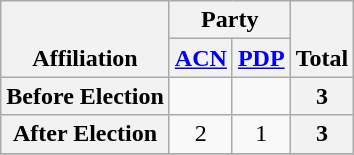<table class=wikitable style="text-align:center">
<tr style="vertical-align:bottom;">
<th rowspan=2>Affiliation</th>
<th colspan=2>Party</th>
<th rowspan=2>Total</th>
</tr>
<tr>
<th><a href='#'>ACN</a></th>
<th><a href='#'>PDP</a></th>
</tr>
<tr>
<th>Before Election</th>
<td></td>
<td></td>
<th>3</th>
</tr>
<tr>
<th>After Election</th>
<td>2</td>
<td>1</td>
<th>3</th>
</tr>
<tr>
</tr>
</table>
